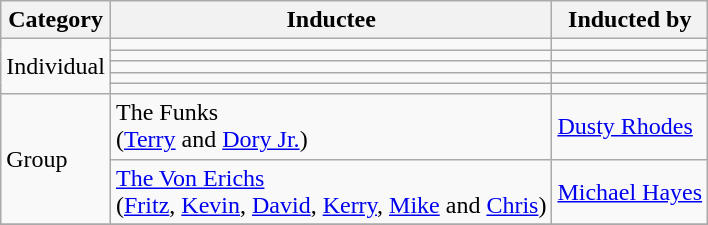<table class="wikitable">
<tr>
<th>Category</th>
<th>Inductee</th>
<th>Inducted by</th>
</tr>
<tr>
<td rowspan="5">Individual</td>
<td></td>
<td></td>
</tr>
<tr>
<td></td>
<td></td>
</tr>
<tr>
<td></td>
<td></td>
</tr>
<tr>
<td></td>
<td></td>
</tr>
<tr>
<td><strong></strong></td>
<td></td>
</tr>
<tr>
<td rowspan="2">Group</td>
<td>The Funks<br>(<a href='#'>Terry</a> and <a href='#'>Dory Jr.</a>)</td>
<td><a href='#'>Dusty Rhodes</a></td>
</tr>
<tr>
<td><a href='#'>The Von Erichs</a><br>(<a href='#'>Fritz</a>, <a href='#'>Kevin</a>, <a href='#'>David</a>, <a href='#'>Kerry</a>, <a href='#'>Mike</a> and <a href='#'>Chris</a>)</td>
<td><a href='#'>Michael Hayes</a></td>
</tr>
<tr>
</tr>
</table>
